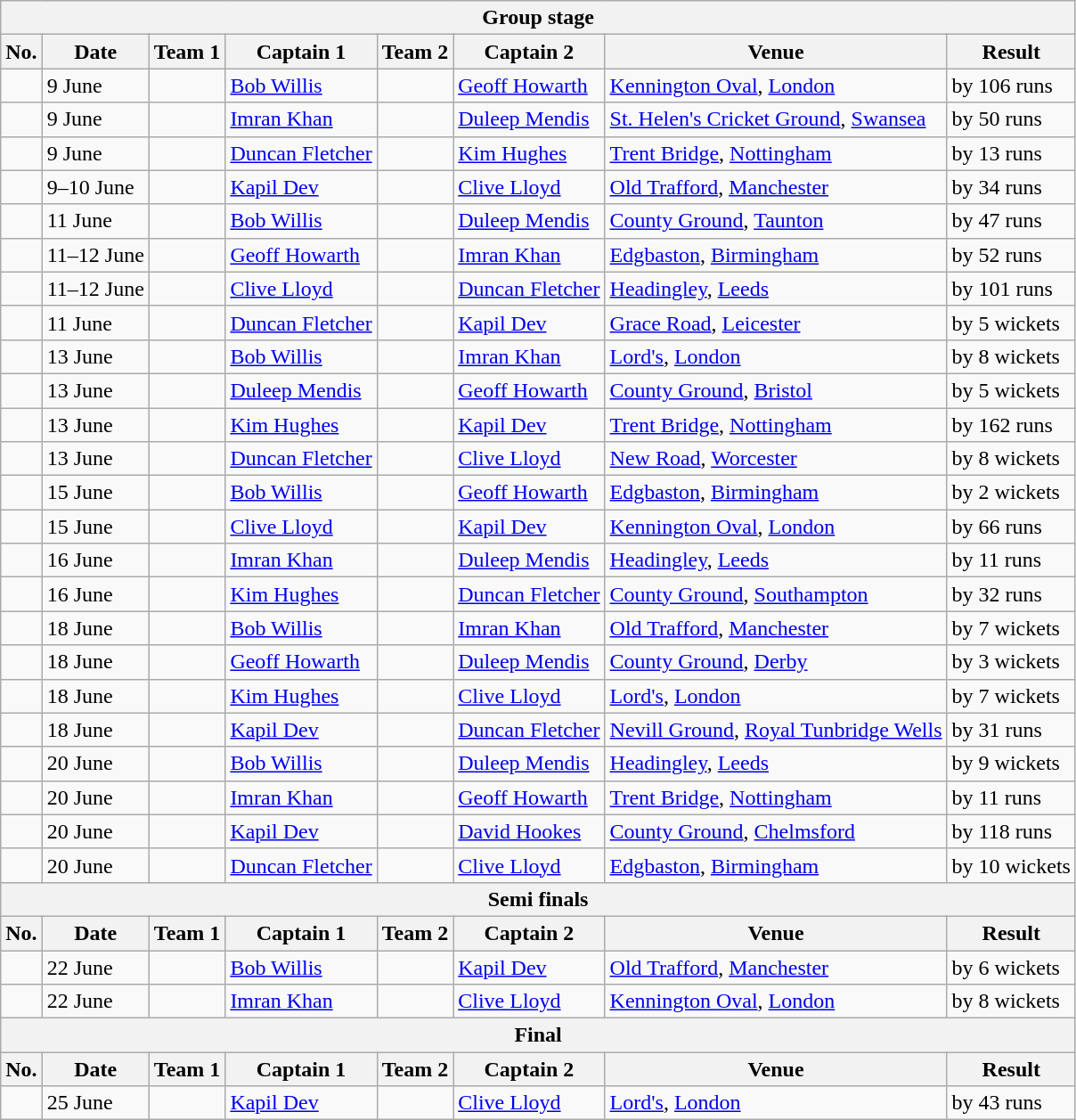<table class="wikitable">
<tr>
<th colspan="9">Group stage</th>
</tr>
<tr>
<th>No.</th>
<th>Date</th>
<th>Team 1</th>
<th>Captain 1</th>
<th>Team 2</th>
<th>Captain 2</th>
<th>Venue</th>
<th>Result</th>
</tr>
<tr>
<td></td>
<td>9 June</td>
<td></td>
<td><a href='#'>Bob Willis</a></td>
<td></td>
<td><a href='#'>Geoff Howarth</a></td>
<td><a href='#'>Kennington Oval</a>, <a href='#'>London</a></td>
<td> by 106 runs</td>
</tr>
<tr>
<td></td>
<td>9 June</td>
<td></td>
<td><a href='#'>Imran Khan</a></td>
<td></td>
<td><a href='#'>Duleep Mendis</a></td>
<td><a href='#'>St. Helen's Cricket Ground</a>, <a href='#'>Swansea</a></td>
<td> by 50 runs</td>
</tr>
<tr>
<td></td>
<td>9 June</td>
<td></td>
<td><a href='#'>Duncan Fletcher</a></td>
<td></td>
<td><a href='#'>Kim Hughes</a></td>
<td><a href='#'>Trent Bridge</a>, <a href='#'>Nottingham</a></td>
<td> by 13 runs</td>
</tr>
<tr>
<td></td>
<td>9–10 June</td>
<td></td>
<td><a href='#'>Kapil Dev</a></td>
<td></td>
<td><a href='#'>Clive Lloyd</a></td>
<td><a href='#'>Old Trafford</a>, <a href='#'>Manchester</a></td>
<td> by 34 runs</td>
</tr>
<tr>
<td></td>
<td>11 June</td>
<td></td>
<td><a href='#'>Bob Willis</a></td>
<td></td>
<td><a href='#'>Duleep Mendis</a></td>
<td><a href='#'>County Ground</a>, <a href='#'>Taunton</a></td>
<td> by 47 runs</td>
</tr>
<tr>
<td></td>
<td>11–12 June</td>
<td></td>
<td><a href='#'>Geoff Howarth</a></td>
<td></td>
<td><a href='#'>Imran Khan</a></td>
<td><a href='#'>Edgbaston</a>, <a href='#'>Birmingham</a></td>
<td> by 52 runs</td>
</tr>
<tr>
<td></td>
<td>11–12 June</td>
<td></td>
<td><a href='#'>Clive Lloyd</a></td>
<td></td>
<td><a href='#'>Duncan Fletcher</a></td>
<td><a href='#'>Headingley</a>, <a href='#'>Leeds</a></td>
<td> by 101 runs</td>
</tr>
<tr>
<td></td>
<td>11 June</td>
<td></td>
<td><a href='#'>Duncan Fletcher</a></td>
<td></td>
<td><a href='#'>Kapil Dev</a></td>
<td><a href='#'>Grace Road</a>, <a href='#'>Leicester</a></td>
<td> by 5 wickets</td>
</tr>
<tr>
<td></td>
<td>13 June</td>
<td></td>
<td><a href='#'>Bob Willis</a></td>
<td></td>
<td><a href='#'>Imran Khan</a></td>
<td><a href='#'>Lord's</a>, <a href='#'>London</a></td>
<td> by 8 wickets</td>
</tr>
<tr>
<td></td>
<td>13 June</td>
<td></td>
<td><a href='#'>Duleep Mendis</a></td>
<td></td>
<td><a href='#'>Geoff Howarth</a></td>
<td><a href='#'>County Ground</a>, <a href='#'>Bristol</a></td>
<td> by 5 wickets</td>
</tr>
<tr>
<td></td>
<td>13 June</td>
<td></td>
<td><a href='#'>Kim Hughes</a></td>
<td></td>
<td><a href='#'>Kapil Dev</a></td>
<td><a href='#'>Trent Bridge</a>, <a href='#'>Nottingham</a></td>
<td> by 162 runs</td>
</tr>
<tr>
<td></td>
<td>13 June</td>
<td></td>
<td><a href='#'>Duncan Fletcher</a></td>
<td></td>
<td><a href='#'>Clive Lloyd</a></td>
<td><a href='#'>New Road</a>, <a href='#'>Worcester</a></td>
<td> by 8 wickets</td>
</tr>
<tr>
<td></td>
<td>15 June</td>
<td></td>
<td><a href='#'>Bob Willis</a></td>
<td></td>
<td><a href='#'>Geoff Howarth</a></td>
<td><a href='#'>Edgbaston</a>, <a href='#'>Birmingham</a></td>
<td> by 2 wickets</td>
</tr>
<tr>
<td></td>
<td>15 June</td>
<td></td>
<td><a href='#'>Clive Lloyd</a></td>
<td></td>
<td><a href='#'>Kapil Dev</a></td>
<td><a href='#'>Kennington Oval</a>, <a href='#'>London</a></td>
<td> by 66 runs</td>
</tr>
<tr>
<td></td>
<td>16 June</td>
<td></td>
<td><a href='#'>Imran Khan</a></td>
<td></td>
<td><a href='#'>Duleep Mendis</a></td>
<td><a href='#'>Headingley</a>, <a href='#'>Leeds</a></td>
<td> by 11 runs</td>
</tr>
<tr>
<td></td>
<td>16 June</td>
<td></td>
<td><a href='#'>Kim Hughes</a></td>
<td></td>
<td><a href='#'>Duncan Fletcher</a></td>
<td><a href='#'>County Ground</a>, <a href='#'>Southampton</a></td>
<td> by 32 runs</td>
</tr>
<tr>
<td></td>
<td>18 June</td>
<td></td>
<td><a href='#'>Bob Willis</a></td>
<td></td>
<td><a href='#'>Imran Khan</a></td>
<td><a href='#'>Old Trafford</a>, <a href='#'>Manchester</a></td>
<td> by 7 wickets</td>
</tr>
<tr>
<td></td>
<td>18 June</td>
<td></td>
<td><a href='#'>Geoff Howarth</a></td>
<td></td>
<td><a href='#'>Duleep Mendis</a></td>
<td><a href='#'>County Ground</a>, <a href='#'>Derby</a></td>
<td> by 3 wickets</td>
</tr>
<tr>
<td></td>
<td>18 June</td>
<td></td>
<td><a href='#'>Kim Hughes</a></td>
<td></td>
<td><a href='#'>Clive Lloyd</a></td>
<td><a href='#'>Lord's</a>, <a href='#'>London</a></td>
<td> by 7 wickets</td>
</tr>
<tr>
<td></td>
<td>18 June</td>
<td></td>
<td><a href='#'>Kapil Dev</a></td>
<td></td>
<td><a href='#'>Duncan Fletcher</a></td>
<td><a href='#'>Nevill Ground</a>, <a href='#'>Royal Tunbridge Wells</a></td>
<td> by 31 runs</td>
</tr>
<tr>
<td></td>
<td>20 June</td>
<td></td>
<td><a href='#'>Bob Willis</a></td>
<td></td>
<td><a href='#'>Duleep Mendis</a></td>
<td><a href='#'>Headingley</a>, <a href='#'>Leeds</a></td>
<td> by 9 wickets</td>
</tr>
<tr>
<td></td>
<td>20 June</td>
<td></td>
<td><a href='#'>Imran Khan</a></td>
<td></td>
<td><a href='#'>Geoff Howarth</a></td>
<td><a href='#'>Trent Bridge</a>, <a href='#'>Nottingham</a></td>
<td> by 11 runs</td>
</tr>
<tr>
<td></td>
<td>20 June</td>
<td></td>
<td><a href='#'>Kapil Dev</a></td>
<td></td>
<td><a href='#'>David Hookes</a></td>
<td><a href='#'>County Ground</a>, <a href='#'>Chelmsford</a></td>
<td> by 118 runs</td>
</tr>
<tr>
<td></td>
<td>20 June</td>
<td></td>
<td><a href='#'>Duncan Fletcher</a></td>
<td></td>
<td><a href='#'>Clive Lloyd</a></td>
<td><a href='#'>Edgbaston</a>, <a href='#'>Birmingham</a></td>
<td> by 10 wickets</td>
</tr>
<tr>
<th colspan="9">Semi finals</th>
</tr>
<tr>
<th>No.</th>
<th>Date</th>
<th>Team 1</th>
<th>Captain 1</th>
<th>Team 2</th>
<th>Captain 2</th>
<th>Venue</th>
<th>Result</th>
</tr>
<tr>
<td></td>
<td>22 June</td>
<td></td>
<td><a href='#'>Bob Willis</a></td>
<td></td>
<td><a href='#'>Kapil Dev</a></td>
<td><a href='#'>Old Trafford</a>, <a href='#'>Manchester</a></td>
<td> by 6 wickets</td>
</tr>
<tr>
<td></td>
<td>22 June</td>
<td></td>
<td><a href='#'>Imran Khan</a></td>
<td></td>
<td><a href='#'>Clive Lloyd</a></td>
<td><a href='#'>Kennington Oval</a>, <a href='#'>London</a></td>
<td> by 8 wickets</td>
</tr>
<tr>
<th colspan="9">Final</th>
</tr>
<tr>
<th>No.</th>
<th>Date</th>
<th>Team 1</th>
<th>Captain 1</th>
<th>Team 2</th>
<th>Captain 2</th>
<th>Venue</th>
<th>Result</th>
</tr>
<tr>
<td></td>
<td>25 June</td>
<td></td>
<td><a href='#'>Kapil Dev</a></td>
<td></td>
<td><a href='#'>Clive Lloyd</a></td>
<td><a href='#'>Lord's</a>, <a href='#'>London</a></td>
<td> by 43 runs</td>
</tr>
</table>
